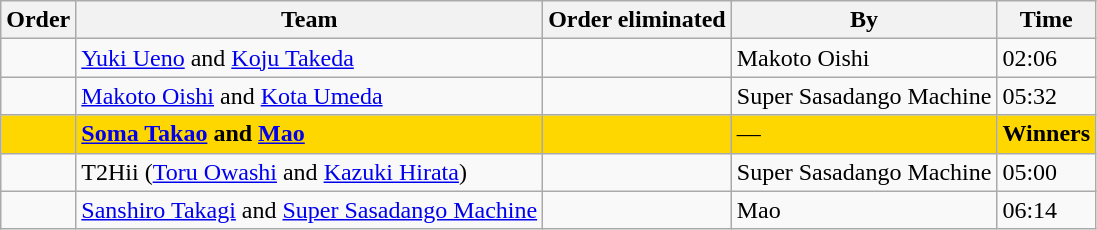<table class="wikitable sortable">
<tr>
<th>Order</th>
<th>Team</th>
<th>Order eliminated</th>
<th>By</th>
<th>Time</th>
</tr>
<tr>
<td></td>
<td><a href='#'>Yuki Ueno</a> and <a href='#'>Koju Takeda</a></td>
<td></td>
<td>Makoto Oishi</td>
<td>02:06</td>
</tr>
<tr>
<td></td>
<td><a href='#'>Makoto Oishi</a> and <a href='#'>Kota Umeda</a></td>
<td></td>
<td>Super Sasadango Machine</td>
<td>05:32</td>
</tr>
<tr style="background:gold">
<td><strong></strong></td>
<td><strong><a href='#'>Soma Takao</a> and <a href='#'>Mao</a></strong></td>
<td></td>
<td>—</td>
<td><strong>Winners</strong></td>
</tr>
<tr>
<td></td>
<td>T2Hii (<a href='#'>Toru Owashi</a> and <a href='#'>Kazuki Hirata</a>)</td>
<td></td>
<td>Super Sasadango Machine</td>
<td>05:00</td>
</tr>
<tr>
<td></td>
<td><a href='#'>Sanshiro Takagi</a> and <a href='#'>Super Sasadango Machine</a></td>
<td></td>
<td>Mao</td>
<td>06:14</td>
</tr>
</table>
